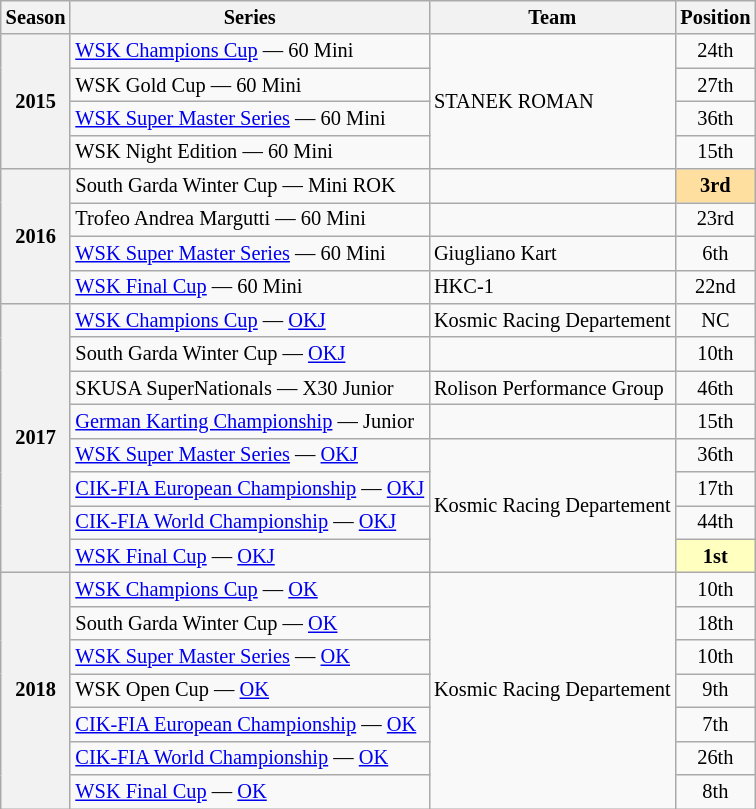<table class="wikitable" style="font-size: 85%; text-align:center">
<tr>
<th>Season</th>
<th>Series</th>
<th>Team</th>
<th>Position</th>
</tr>
<tr>
<th rowspan="4">2015</th>
<td align="left"><a href='#'>WSK Champions Cup</a> — 60 Mini</td>
<td rowspan="4"  align="left">STANEK ROMAN</td>
<td>24th</td>
</tr>
<tr>
<td align="left">WSK Gold Cup — 60 Mini</td>
<td>27th</td>
</tr>
<tr>
<td align="left"><a href='#'>WSK Super Master Series</a> — 60 Mini</td>
<td>36th</td>
</tr>
<tr>
<td align="left">WSK Night Edition — 60 Mini</td>
<td>15th</td>
</tr>
<tr>
<th rowspan="4">2016</th>
<td align="left">South Garda Winter Cup — Mini ROK</td>
<td align="left"></td>
<td style="background:#FFDF9F;"><strong>3rd</strong></td>
</tr>
<tr>
<td align="left">Trofeo Andrea Margutti — 60 Mini</td>
<td align="left"></td>
<td>23rd</td>
</tr>
<tr>
<td align="left"><a href='#'>WSK Super Master Series</a> — 60 Mini</td>
<td align="left">Giugliano Kart</td>
<td>6th</td>
</tr>
<tr>
<td align="left"><a href='#'>WSK Final Cup</a> — 60 Mini</td>
<td align="left">HKC-1</td>
<td>22nd</td>
</tr>
<tr>
<th rowspan="8">2017</th>
<td align="left"><a href='#'>WSK Champions Cup</a> — <a href='#'>OKJ</a></td>
<td align="left">Kosmic Racing Departement</td>
<td>NC</td>
</tr>
<tr>
<td align="left">South Garda Winter Cup — <a href='#'>OKJ</a></td>
<td align="left"></td>
<td>10th</td>
</tr>
<tr>
<td align="left">SKUSA SuperNationals — X30 Junior</td>
<td align="left">Rolison Performance Group</td>
<td>46th</td>
</tr>
<tr>
<td align="left"><a href='#'>German Karting Championship</a> — Junior</td>
<td align="left"></td>
<td>15th</td>
</tr>
<tr>
<td align="left"><a href='#'>WSK Super Master Series</a> — <a href='#'>OKJ</a></td>
<td rowspan="4" align="left">Kosmic Racing Departement</td>
<td>36th</td>
</tr>
<tr>
<td align="left"><a href='#'>CIK-FIA European Championship</a> — <a href='#'>OKJ</a></td>
<td>17th</td>
</tr>
<tr>
<td align="left"><a href='#'>CIK-FIA World Championship</a> — <a href='#'>OKJ</a></td>
<td>44th</td>
</tr>
<tr>
<td align="left"><a href='#'>WSK Final Cup</a> — <a href='#'>OKJ</a></td>
<td style="background:#FFFFBF;"><strong>1st</strong></td>
</tr>
<tr>
<th rowspan="7">2018</th>
<td align="left"><a href='#'>WSK Champions Cup</a> — <a href='#'>OK</a></td>
<td rowspan="7"  align="left">Kosmic Racing Departement</td>
<td>10th</td>
</tr>
<tr>
<td align="left">South Garda Winter Cup — <a href='#'>OK</a></td>
<td>18th</td>
</tr>
<tr>
<td align="left"><a href='#'>WSK Super Master Series</a> — <a href='#'>OK</a></td>
<td>10th</td>
</tr>
<tr>
<td align="left">WSK Open Cup — <a href='#'>OK</a></td>
<td>9th</td>
</tr>
<tr>
<td align="left"><a href='#'>CIK-FIA European Championship</a> — <a href='#'>OK</a></td>
<td>7th</td>
</tr>
<tr>
<td align="left"><a href='#'>CIK-FIA World Championship</a> — <a href='#'>OK</a></td>
<td>26th</td>
</tr>
<tr>
<td align="left"><a href='#'>WSK Final Cup</a> — <a href='#'>OK</a></td>
<td>8th</td>
</tr>
</table>
